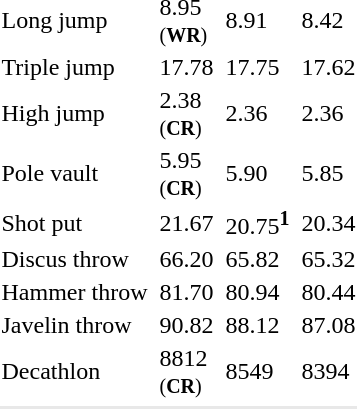<table>
<tr>
<td>Long jump<br></td>
<td></td>
<td>8.95<br><small>(<strong>WR</strong>)</small></td>
<td></td>
<td>8.91</td>
<td></td>
<td>8.42</td>
</tr>
<tr>
<td>Triple jump<br></td>
<td></td>
<td>17.78</td>
<td></td>
<td>17.75</td>
<td></td>
<td>17.62</td>
</tr>
<tr>
<td>High jump<br></td>
<td></td>
<td>2.38<br><small>(<strong>CR</strong>)</small></td>
<td></td>
<td>2.36</td>
<td></td>
<td>2.36</td>
</tr>
<tr>
<td>Pole vault<br></td>
<td></td>
<td>5.95<br><small>(<strong>CR</strong>)</small></td>
<td></td>
<td>5.90</td>
<td></td>
<td>5.85</td>
</tr>
<tr>
<td>Shot put<br></td>
<td></td>
<td>21.67</td>
<td></td>
<td>20.75<sup><strong>1</strong></sup></td>
<td></td>
<td>20.34</td>
</tr>
<tr>
<td>Discus throw<br></td>
<td></td>
<td>66.20</td>
<td></td>
<td>65.82</td>
<td></td>
<td>65.32</td>
</tr>
<tr>
<td>Hammer throw<br></td>
<td></td>
<td>81.70</td>
<td></td>
<td>80.94</td>
<td></td>
<td>80.44</td>
</tr>
<tr>
<td>Javelin throw<br></td>
<td></td>
<td>90.82</td>
<td></td>
<td>88.12</td>
<td></td>
<td>87.08</td>
</tr>
<tr>
<td>Decathlon<br></td>
<td></td>
<td>8812<br><small>(<strong>CR</strong>)</small></td>
<td></td>
<td>8549</td>
<td></td>
<td>8394</td>
</tr>
<tr>
</tr>
<tr bgcolor= e8e8e8>
<td colspan=7></td>
</tr>
</table>
